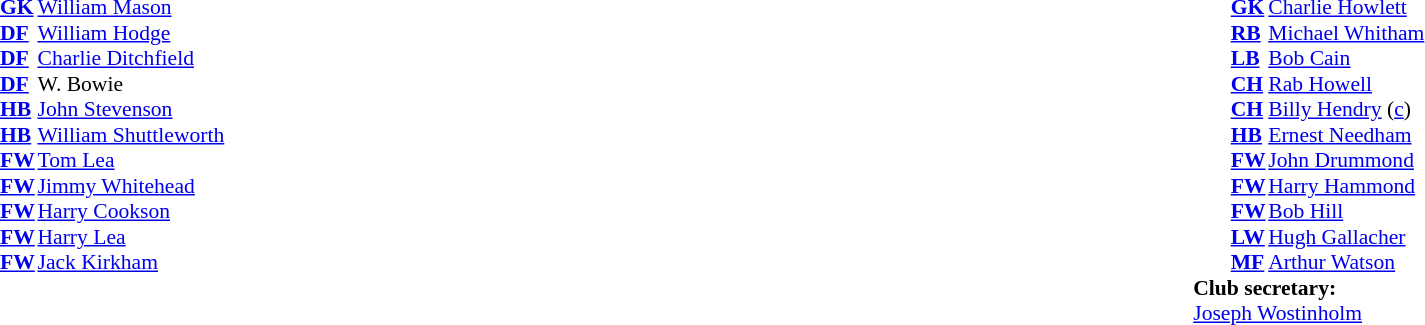<table width="100%">
<tr>
<td valign="top" width="50%"><br><table style="font-size: 90%" cellspacing="0" cellpadding="0">
<tr>
<th width="25"></th>
<th width="25"></th>
</tr>
<tr>
<td></td>
<td><strong><a href='#'>GK</a></strong></td>
<td> <a href='#'>William Mason</a></td>
</tr>
<tr>
<td></td>
<td><strong><a href='#'>DF</a></strong></td>
<td> <a href='#'>William Hodge</a></td>
</tr>
<tr>
<td></td>
<td><strong><a href='#'>DF</a></strong></td>
<td> <a href='#'>Charlie Ditchfield</a></td>
</tr>
<tr>
<td></td>
<td><strong><a href='#'>DF</a></strong></td>
<td> W. Bowie</td>
</tr>
<tr>
<td></td>
<td><strong><a href='#'>HB</a></strong></td>
<td> <a href='#'>John Stevenson</a></td>
</tr>
<tr>
<td></td>
<td><strong><a href='#'>HB</a></strong></td>
<td> <a href='#'>William Shuttleworth</a></td>
</tr>
<tr>
<td></td>
<td><strong><a href='#'>FW</a></strong></td>
<td> <a href='#'>Tom Lea</a></td>
</tr>
<tr>
<td></td>
<td><strong><a href='#'>FW</a></strong></td>
<td> <a href='#'>Jimmy Whitehead</a></td>
</tr>
<tr>
<td></td>
<td><strong><a href='#'>FW</a></strong></td>
<td> <a href='#'>Harry Cookson</a></td>
</tr>
<tr>
<td></td>
<td><strong><a href='#'>FW</a></strong></td>
<td> <a href='#'>Harry Lea</a></td>
</tr>
<tr>
<td></td>
<td><strong><a href='#'>FW</a></strong></td>
<td> <a href='#'>Jack Kirkham</a></td>
</tr>
<tr>
<td colspan=4></td>
</tr>
<tr>
<td colspan="4"></td>
</tr>
</table>
</td>
<td valign="top"></td>
<td valign="top" width="50%"><br><table style="font-size: 90%" cellspacing="0" cellpadding="0" align=center>
<tr>
<th width="25"></th>
<th width="25"></th>
<th width="200"></th>
<th></th>
</tr>
<tr>
<td></td>
<td><strong><a href='#'>GK</a></strong></td>
<td> <a href='#'>Charlie Howlett</a></td>
</tr>
<tr>
<td></td>
<td><strong><a href='#'>RB</a></strong></td>
<td> <a href='#'>Michael Whitham</a></td>
</tr>
<tr>
<td></td>
<td><strong><a href='#'>LB</a></strong></td>
<td>  <a href='#'>Bob Cain</a></td>
</tr>
<tr>
<td></td>
<td><strong><a href='#'>CH</a></strong></td>
<td> <a href='#'>Rab Howell</a></td>
</tr>
<tr>
<td></td>
<td><strong><a href='#'>CH</a></strong></td>
<td> <a href='#'>Billy Hendry</a> (<a href='#'>c</a>)</td>
</tr>
<tr>
<td></td>
<td><strong><a href='#'>HB</a></strong></td>
<td> <a href='#'>Ernest Needham</a></td>
</tr>
<tr>
<td></td>
<td><strong><a href='#'>FW</a></strong></td>
<td> <a href='#'>John Drummond</a></td>
</tr>
<tr>
<td></td>
<td><strong><a href='#'>FW</a></strong></td>
<td> <a href='#'>Harry Hammond</a></td>
</tr>
<tr>
<td></td>
<td><strong><a href='#'>FW</a></strong></td>
<td> <a href='#'>Bob Hill</a></td>
</tr>
<tr>
<td></td>
<td><strong><a href='#'>LW</a></strong></td>
<td> <a href='#'>Hugh Gallacher</a></td>
</tr>
<tr>
<td></td>
<td><strong><a href='#'>MF</a></strong></td>
<td> <a href='#'>Arthur Watson</a></td>
</tr>
<tr>
<td colspan=4><strong>Club secretary:</strong></td>
</tr>
<tr>
<td colspan="4"> <a href='#'>Joseph Wostinholm</a></td>
</tr>
</table>
</td>
</tr>
</table>
